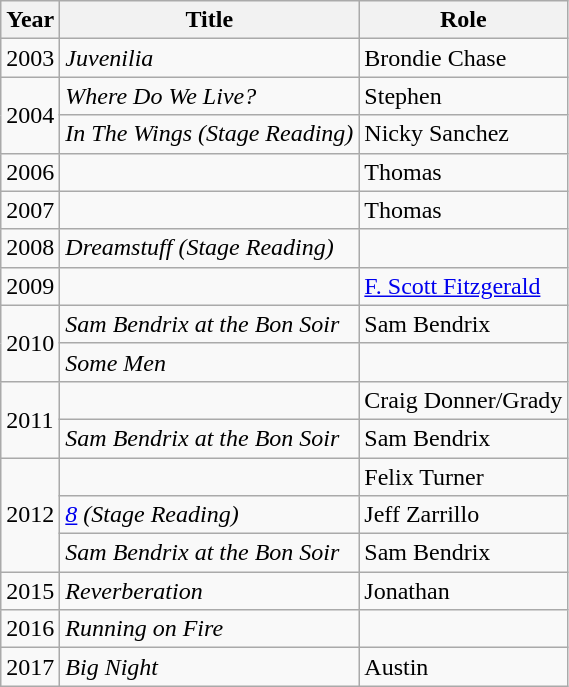<table class="wikitable sortable">
<tr>
<th>Year</th>
<th>Title</th>
<th>Role</th>
</tr>
<tr>
<td>2003</td>
<td><em>Juvenilia</em></td>
<td>Brondie Chase</td>
</tr>
<tr>
<td rowspan="2">2004</td>
<td><em>Where Do We Live?</em></td>
<td>Stephen</td>
</tr>
<tr>
<td><em>In The Wings (Stage Reading)</em></td>
<td>Nicky Sanchez</td>
</tr>
<tr>
<td>2006</td>
<td><em></em></td>
<td>Thomas</td>
</tr>
<tr>
<td>2007</td>
<td><em></em></td>
<td>Thomas</td>
</tr>
<tr>
<td>2008</td>
<td><em>Dreamstuff (Stage Reading)</em></td>
<td></td>
</tr>
<tr>
<td>2009</td>
<td><em></em></td>
<td><a href='#'>F. Scott Fitzgerald</a></td>
</tr>
<tr>
<td rowspan="2">2010</td>
<td><em>Sam Bendrix at the Bon Soir</em></td>
<td>Sam Bendrix</td>
</tr>
<tr>
<td><em>Some Men</em></td>
<td></td>
</tr>
<tr>
<td rowspan="2">2011</td>
<td><em></em></td>
<td>Craig Donner/Grady</td>
</tr>
<tr>
<td><em>Sam Bendrix at the Bon Soir</em></td>
<td>Sam Bendrix</td>
</tr>
<tr>
<td rowspan="3">2012</td>
<td><em></em></td>
<td>Felix Turner</td>
</tr>
<tr>
<td><em><a href='#'>8</a> (Stage Reading)</em></td>
<td>Jeff Zarrillo</td>
</tr>
<tr>
<td><em>Sam Bendrix at the Bon Soir</em></td>
<td>Sam Bendrix</td>
</tr>
<tr>
<td>2015</td>
<td><em>Reverberation</em></td>
<td>Jonathan</td>
</tr>
<tr>
<td>2016</td>
<td><em>Running on Fire</em></td>
<td></td>
</tr>
<tr>
<td>2017</td>
<td><em>Big Night</em></td>
<td>Austin</td>
</tr>
</table>
